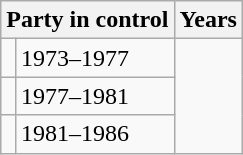<table class="wikitable">
<tr>
<th colspan=2>Party in control</th>
<th>Years</th>
</tr>
<tr>
<td></td>
<td>1973–1977</td>
</tr>
<tr>
<td></td>
<td>1977–1981</td>
</tr>
<tr>
<td></td>
<td>1981–1986</td>
</tr>
</table>
